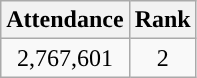<table class="wikitable sortable">
<tr>
<th>Attendance</th>
<th>Rank</th>
</tr>
<tr align="center">
<td>2,767,601</td>
<td>2</td>
</tr>
</table>
